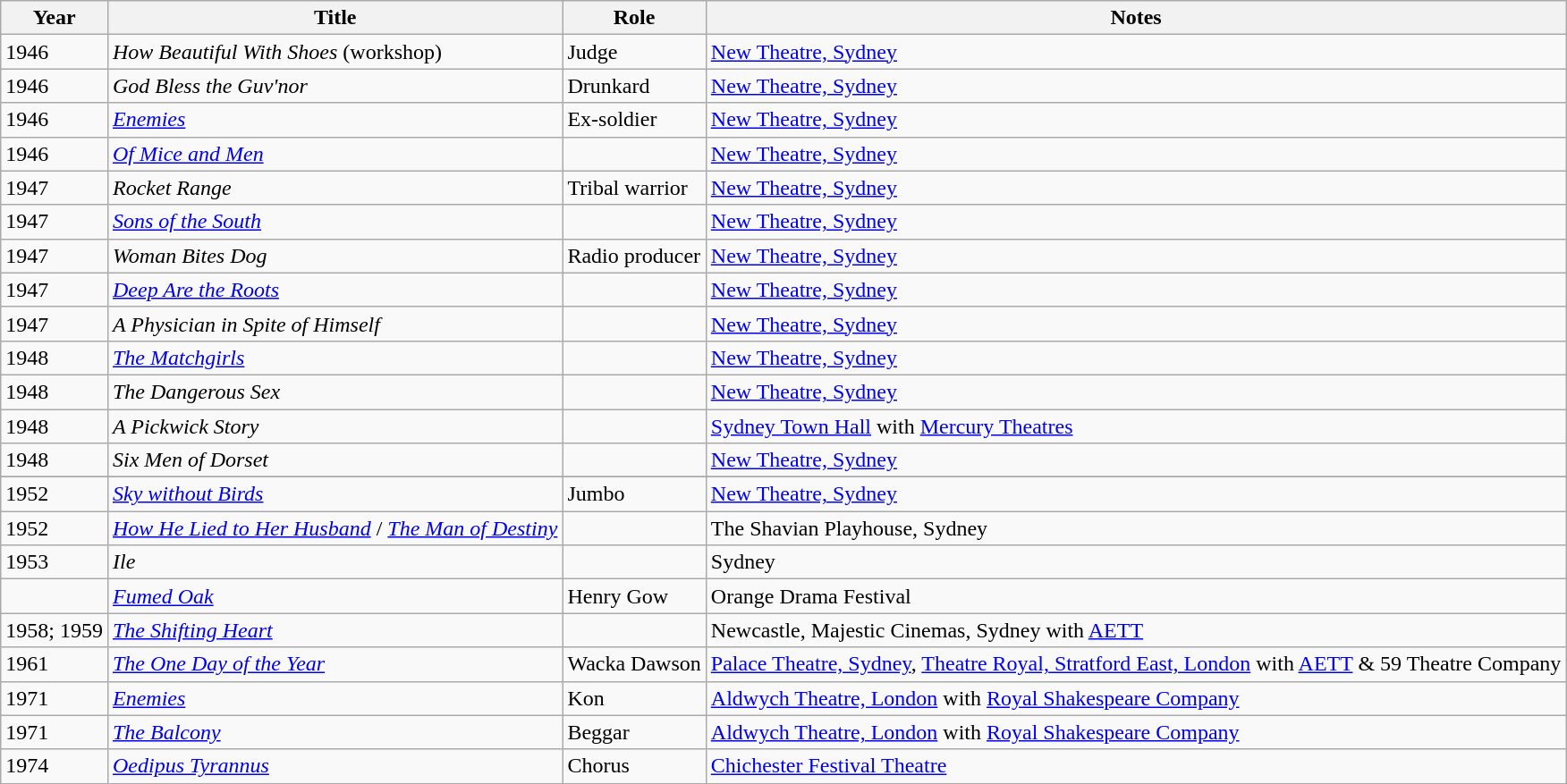<table class=wikitable>
<tr>
<th>Year</th>
<th>Title</th>
<th>Role</th>
<th>Notes</th>
</tr>
<tr>
<td>1946</td>
<td><em>How Beautiful With Shoes</em> (workshop)</td>
<td>Judge</td>
<td><a href='#'>New Theatre, Sydney</a></td>
</tr>
<tr>
<td>1946</td>
<td><em>God Bless the Guv'nor</em></td>
<td>Drunkard</td>
<td><a href='#'>New Theatre, Sydney</a></td>
</tr>
<tr>
<td>1946</td>
<td><em><a href='#'>Enemies</a></em></td>
<td>Ex-soldier</td>
<td><a href='#'>New Theatre, Sydney</a></td>
</tr>
<tr>
<td>1946</td>
<td><em><a href='#'>Of Mice and Men</a></em></td>
<td></td>
<td><a href='#'>New Theatre, Sydney</a></td>
</tr>
<tr>
<td>1947</td>
<td><em>Rocket Range</em></td>
<td>Tribal warrior</td>
<td><a href='#'>New Theatre, Sydney</a></td>
</tr>
<tr>
<td>1947</td>
<td><em><a href='#'>Sons of the South</a></em></td>
<td></td>
<td><a href='#'>New Theatre, Sydney</a></td>
</tr>
<tr>
<td>1947</td>
<td><em>Woman Bites Dog</em></td>
<td>Radio producer</td>
<td><a href='#'>New Theatre, Sydney</a></td>
</tr>
<tr>
<td>1947</td>
<td><em><a href='#'>Deep Are the Roots</a></em></td>
<td></td>
<td><a href='#'>New Theatre, Sydney</a></td>
</tr>
<tr>
<td>1947</td>
<td><em>A Physician in Spite of Himself</em></td>
<td></td>
<td><a href='#'>New Theatre, Sydney</a></td>
</tr>
<tr>
<td>1948</td>
<td><em><a href='#'>The Matchgirls</a></em></td>
<td></td>
<td><a href='#'>New Theatre, Sydney</a></td>
</tr>
<tr>
<td>1948</td>
<td><em>The Dangerous Sex</em></td>
<td></td>
<td><a href='#'>New Theatre, Sydney</a></td>
</tr>
<tr>
<td>1948</td>
<td><em>A Pickwick Story</em></td>
<td></td>
<td><a href='#'>Sydney Town Hall</a> with <a href='#'>Mercury Theatres</a></td>
</tr>
<tr>
<td>1948</td>
<td><em>Six Men of Dorset</em></td>
<td></td>
<td><a href='#'>New Theatre, Sydney</a></td>
</tr>
<tr>
</tr>
<tr>
<td>1952</td>
<td><em><a href='#'>Sky without Birds</a></em></td>
<td>Jumbo</td>
<td><a href='#'>New Theatre, Sydney</a></td>
</tr>
<tr>
<td>1952</td>
<td><em><a href='#'>How He Lied to Her Husband</a></em> / <em><a href='#'>The Man of Destiny</a></em></td>
<td></td>
<td>The Shavian Playhouse, Sydney</td>
</tr>
<tr>
<td>1953</td>
<td><em>Ile</em></td>
<td></td>
<td>Sydney</td>
</tr>
<tr>
<td></td>
<td><em><a href='#'>Fumed Oak</a></em></td>
<td>Henry Gow</td>
<td>Orange Drama Festival</td>
</tr>
<tr>
<td>1958; 1959</td>
<td><em><a href='#'>The Shifting Heart</a></em></td>
<td></td>
<td>Newcastle, Majestic Cinemas, Sydney with <a href='#'>AETT</a></td>
</tr>
<tr>
<td>1961</td>
<td><em><a href='#'>The One Day of the Year</a></em></td>
<td>Wacka Dawson</td>
<td><a href='#'>Palace Theatre, Sydney</a>, <a href='#'>Theatre Royal, Stratford East, London</a> with <a href='#'>AETT</a> & 59 Theatre Company</td>
</tr>
<tr>
<td>1971</td>
<td><em><a href='#'>Enemies</a></em></td>
<td>Kon</td>
<td><a href='#'>Aldwych Theatre, London</a> with <a href='#'>Royal Shakespeare Company</a></td>
</tr>
<tr>
<td>1971</td>
<td><em><a href='#'>The Balcony</a></em></td>
<td>Beggar</td>
<td><a href='#'>Aldwych Theatre, London</a> with <a href='#'>Royal Shakespeare Company</a></td>
</tr>
<tr>
<td>1974</td>
<td><em><a href='#'>Oedipus Tyrannus</a></em></td>
<td>Chorus</td>
<td><a href='#'>Chichester Festival Theatre</a></td>
</tr>
</table>
